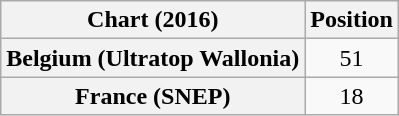<table class="wikitable plainrowheaders" style="text-align:center;">
<tr>
<th scope="col">Chart (2016)</th>
<th scope="col">Position</th>
</tr>
<tr>
<th scope="row">Belgium (Ultratop Wallonia)</th>
<td>51</td>
</tr>
<tr>
<th scope="row">France (SNEP)</th>
<td>18</td>
</tr>
</table>
